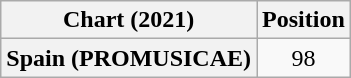<table class="wikitable plainrowheaders" style="text-align:center">
<tr>
<th scope="col">Chart (2021)</th>
<th scope="col">Position</th>
</tr>
<tr>
<th scope="row">Spain (PROMUSICAE)</th>
<td>98</td>
</tr>
</table>
